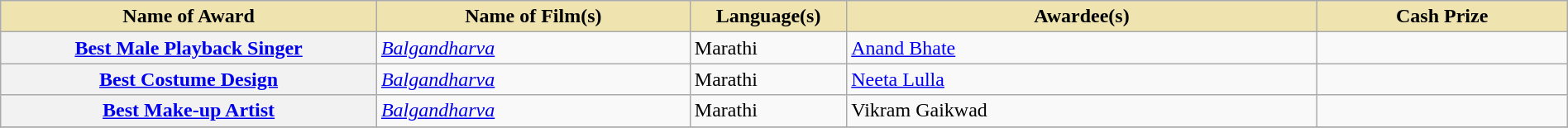<table class="wikitable plainrowheaders" style="width:100%;">
<tr>
<th scope="col" style="background-color:#EFE4B0;width:24%;">Name of Award</th>
<th scope="col" style="background-color:#EFE4B0;width:20%;">Name of Film(s)</th>
<th scope="col" style="background-color:#EFE4B0;width:10%;">Language(s)</th>
<th scope="col" style="background-color:#EFE4B0;width:30%;">Awardee(s)</th>
<th scope="col" style="background-color:#EFE4B0;width:16%;">Cash Prize</th>
</tr>
<tr>
<th scope="row"><a href='#'>Best Male Playback Singer</a></th>
<td><em><a href='#'>Balgandharva</a></em></td>
<td>Marathi</td>
<td><a href='#'>Anand Bhate</a></td>
<td></td>
</tr>
<tr>
<th scope="row"><a href='#'>Best Costume Design</a></th>
<td><em><a href='#'>Balgandharva</a></em></td>
<td>Marathi</td>
<td><a href='#'>Neeta Lulla</a></td>
<td></td>
</tr>
<tr>
<th scope="row"><a href='#'>Best Make-up Artist</a></th>
<td><em><a href='#'>Balgandharva</a></em></td>
<td>Marathi</td>
<td>Vikram Gaikwad</td>
<td></td>
</tr>
<tr>
</tr>
</table>
